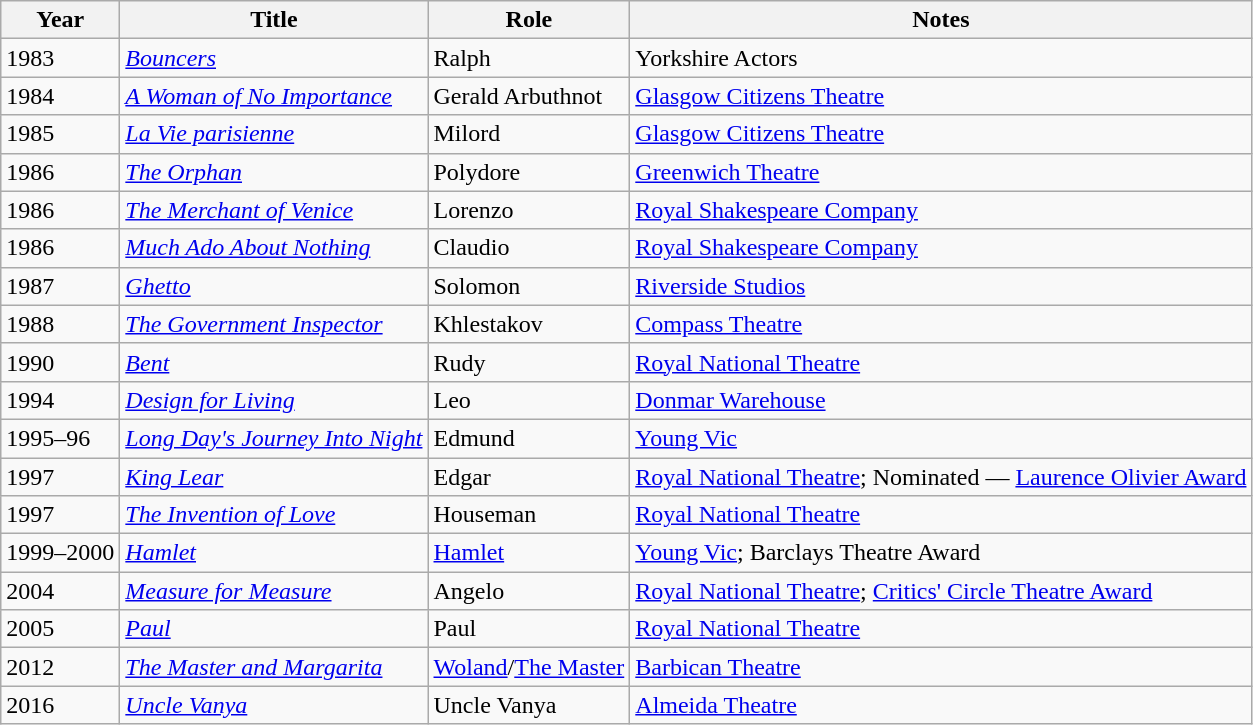<table class="wikitable sortable">
<tr>
<th>Year</th>
<th>Title</th>
<th>Role</th>
<th>Notes</th>
</tr>
<tr>
<td>1983</td>
<td><em><a href='#'>Bouncers</a></em></td>
<td>Ralph</td>
<td>Yorkshire Actors</td>
</tr>
<tr>
<td>1984</td>
<td><em><a href='#'>A Woman of No Importance</a></em></td>
<td>Gerald Arbuthnot</td>
<td><a href='#'>Glasgow Citizens Theatre</a></td>
</tr>
<tr>
<td>1985</td>
<td><em><a href='#'>La Vie parisienne</a></em></td>
<td>Milord</td>
<td><a href='#'>Glasgow Citizens Theatre</a></td>
</tr>
<tr>
<td>1986</td>
<td><em><a href='#'>The Orphan</a></em></td>
<td>Polydore</td>
<td><a href='#'>Greenwich Theatre</a></td>
</tr>
<tr>
<td>1986</td>
<td><em><a href='#'>The Merchant of Venice</a></em></td>
<td>Lorenzo</td>
<td><a href='#'>Royal Shakespeare Company</a></td>
</tr>
<tr>
<td>1986</td>
<td><em><a href='#'>Much Ado About Nothing</a></em></td>
<td>Claudio</td>
<td><a href='#'>Royal Shakespeare Company</a></td>
</tr>
<tr>
<td>1987</td>
<td><em><a href='#'>Ghetto</a></em></td>
<td>Solomon</td>
<td><a href='#'>Riverside Studios</a></td>
</tr>
<tr>
<td>1988</td>
<td><em><a href='#'>The Government Inspector</a></em></td>
<td>Khlestakov</td>
<td><a href='#'>Compass Theatre</a></td>
</tr>
<tr>
<td>1990</td>
<td><em><a href='#'>Bent</a></em></td>
<td>Rudy</td>
<td><a href='#'>Royal National Theatre</a></td>
</tr>
<tr>
<td>1994</td>
<td><em><a href='#'>Design for Living</a></em></td>
<td>Leo</td>
<td><a href='#'>Donmar Warehouse</a></td>
</tr>
<tr>
<td>1995–96</td>
<td><em><a href='#'>Long Day's Journey Into Night</a></em></td>
<td>Edmund</td>
<td><a href='#'>Young Vic</a></td>
</tr>
<tr>
<td>1997</td>
<td><em><a href='#'>King Lear</a></em></td>
<td>Edgar</td>
<td><a href='#'>Royal National Theatre</a>; Nominated — <a href='#'>Laurence Olivier Award</a></td>
</tr>
<tr>
<td>1997</td>
<td><em><a href='#'>The Invention of Love</a></em></td>
<td>Houseman</td>
<td><a href='#'>Royal National Theatre</a></td>
</tr>
<tr>
<td>1999–2000</td>
<td><em><a href='#'>Hamlet</a></em></td>
<td><a href='#'>Hamlet</a></td>
<td><a href='#'>Young Vic</a>; Barclays Theatre Award</td>
</tr>
<tr>
<td>2004</td>
<td><em><a href='#'>Measure for Measure</a></em></td>
<td>Angelo</td>
<td><a href='#'>Royal National Theatre</a>; <a href='#'>Critics' Circle Theatre Award</a></td>
</tr>
<tr>
<td>2005</td>
<td><em><a href='#'>Paul</a></em></td>
<td>Paul</td>
<td><a href='#'>Royal National Theatre</a></td>
</tr>
<tr>
<td>2012</td>
<td><em><a href='#'>The Master and Margarita</a></em></td>
<td><a href='#'>Woland</a>/<a href='#'>The Master</a></td>
<td><a href='#'>Barbican Theatre</a></td>
</tr>
<tr>
<td>2016</td>
<td><em><a href='#'>Uncle Vanya</a></em></td>
<td>Uncle Vanya</td>
<td><a href='#'>Almeida Theatre</a></td>
</tr>
</table>
